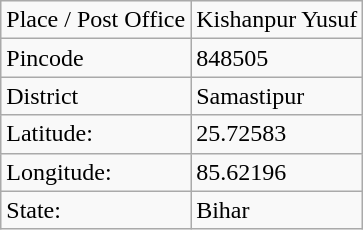<table class="wikitable">
<tr>
<td>Place / Post Office</td>
<td>Kishanpur Yusuf</td>
</tr>
<tr>
<td>Pincode</td>
<td>848505</td>
</tr>
<tr>
<td>District</td>
<td>Samastipur</td>
</tr>
<tr>
<td>Latitude:</td>
<td>25.72583</td>
</tr>
<tr>
<td>Longitude:</td>
<td>85.62196</td>
</tr>
<tr>
<td>State:</td>
<td>Bihar</td>
</tr>
</table>
